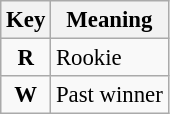<table class="wikitable" style="font-size: 95%">
<tr>
<th>Key</th>
<th>Meaning</th>
</tr>
<tr>
<td align="center"><strong><span>R</span></strong></td>
<td>Rookie</td>
</tr>
<tr>
<td align="center"><strong><span>W</span></strong></td>
<td>Past winner</td>
</tr>
</table>
